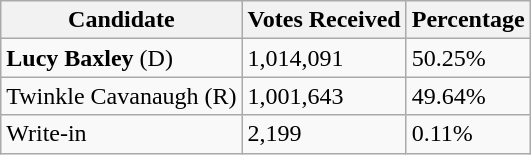<table class="wikitable">
<tr>
<th>Candidate</th>
<th>Votes Received</th>
<th>Percentage</th>
</tr>
<tr>
<td><strong>Lucy Baxley</strong> (D)</td>
<td>1,014,091</td>
<td>50.25%</td>
</tr>
<tr>
<td>Twinkle Cavanaugh (R)</td>
<td>1,001,643</td>
<td>49.64%</td>
</tr>
<tr>
<td>Write-in</td>
<td>2,199</td>
<td>0.11%</td>
</tr>
</table>
